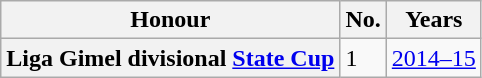<table class="wikitable plainrowheaders">
<tr>
<th scope=col>Honour</th>
<th scope=col>No.</th>
<th scope=col>Years</th>
</tr>
<tr>
<th scope=row>Liga Gimel divisional <a href='#'>State Cup</a></th>
<td>1</td>
<td><a href='#'>2014–15</a></td>
</tr>
</table>
